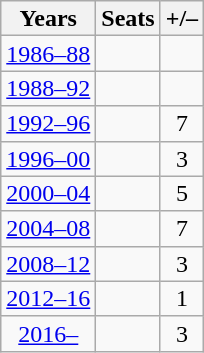<table class="wikitable" style="text-align:center; font-size:100%; line-height:16px;">
<tr>
<th>Years</th>
<th>Seats</th>
<th>+/–</th>
</tr>
<tr>
<td><a href='#'>1986–88</a></td>
<td></td>
<td></td>
</tr>
<tr>
<td><a href='#'>1988–92</a></td>
<td></td>
<td></td>
</tr>
<tr>
<td><a href='#'>1992–96</a></td>
<td></td>
<td> 7</td>
</tr>
<tr>
<td><a href='#'>1996–00</a></td>
<td></td>
<td> 3</td>
</tr>
<tr>
<td><a href='#'>2000–04</a></td>
<td></td>
<td> 5</td>
</tr>
<tr>
<td><a href='#'>2004–08</a></td>
<td></td>
<td> 7</td>
</tr>
<tr>
<td><a href='#'>2008–12</a></td>
<td></td>
<td> 3</td>
</tr>
<tr>
<td><a href='#'>2012–16</a></td>
<td></td>
<td> 1</td>
</tr>
<tr>
<td><a href='#'>2016–</a></td>
<td></td>
<td> 3</td>
</tr>
</table>
